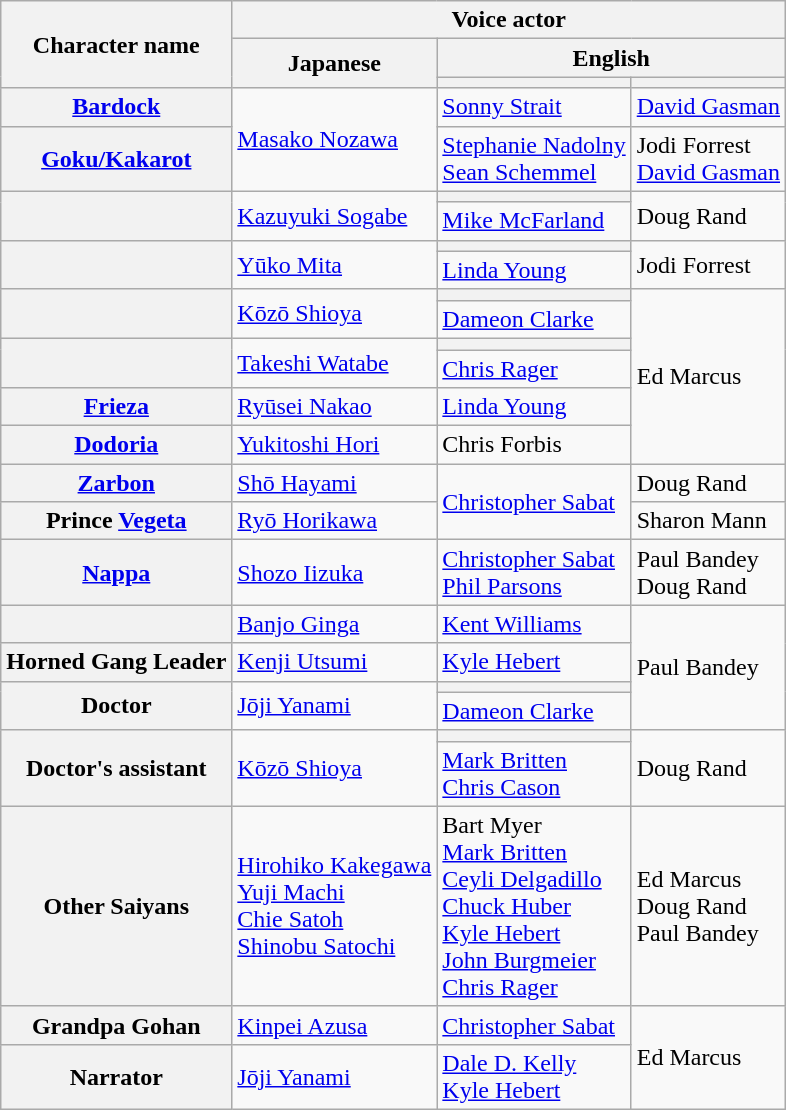<table class="wikitable plainrowheaders">
<tr>
<th rowspan="3">Character name</th>
<th colspan="3">Voice actor</th>
</tr>
<tr>
<th rowspan="2">Japanese</th>
<th colspan="2">English</th>
</tr>
<tr>
<th></th>
<th></th>
</tr>
<tr>
<th scope="row"><a href='#'>Bardock</a></th>
<td rowspan="2"><a href='#'>Masako Nozawa</a></td>
<td><a href='#'>Sonny Strait</a></td>
<td><a href='#'>David Gasman</a></td>
</tr>
<tr>
<th scope="row"><a href='#'>Goku/Kakarot</a></th>
<td><a href='#'>Stephanie Nadolny</a> <br><a href='#'>Sean Schemmel</a> </td>
<td>Jodi Forrest <br><a href='#'>David Gasman</a> </td>
</tr>
<tr>
<th rowspan="2" scope="row"></th>
<td rowspan="2"><a href='#'>Kazuyuki Sogabe</a></td>
<th></th>
<td rowspan="2">Doug Rand</td>
</tr>
<tr>
<td><a href='#'>Mike McFarland</a></td>
</tr>
<tr>
<th rowspan="2" scope="row"></th>
<td rowspan="2"><a href='#'>Yūko Mita</a></td>
<th></th>
<td rowspan="2">Jodi Forrest</td>
</tr>
<tr>
<td><a href='#'>Linda Young</a></td>
</tr>
<tr>
<th rowspan="2" scope="row"></th>
<td rowspan="2"><a href='#'>Kōzō Shioya</a></td>
<th></th>
<td rowspan="6">Ed Marcus</td>
</tr>
<tr>
<td><a href='#'>Dameon Clarke</a></td>
</tr>
<tr>
<th rowspan="2" scope="row"></th>
<td rowspan="2"><a href='#'>Takeshi Watabe</a></td>
<th></th>
</tr>
<tr>
<td><a href='#'>Chris Rager</a></td>
</tr>
<tr>
<th scope="row"><a href='#'>Frieza</a></th>
<td><a href='#'>Ryūsei Nakao</a></td>
<td><a href='#'>Linda Young</a></td>
</tr>
<tr>
<th scope="row"><a href='#'>Dodoria</a></th>
<td><a href='#'>Yukitoshi Hori</a></td>
<td>Chris Forbis</td>
</tr>
<tr>
<th scope="row"><a href='#'>Zarbon</a></th>
<td><a href='#'>Shō Hayami</a></td>
<td rowspan="2"><a href='#'>Christopher Sabat</a></td>
<td>Doug Rand</td>
</tr>
<tr>
<th scope="row">Prince <a href='#'>Vegeta</a></th>
<td><a href='#'>Ryō Horikawa</a></td>
<td>Sharon Mann</td>
</tr>
<tr>
<th scope="row"><a href='#'>Nappa</a></th>
<td><a href='#'>Shozo Iizuka</a></td>
<td><a href='#'>Christopher Sabat</a> <br><a href='#'>Phil Parsons</a> </td>
<td>Paul Bandey<br>Doug Rand </td>
</tr>
<tr>
<th scope="row"></th>
<td><a href='#'>Banjo Ginga</a></td>
<td><a href='#'>Kent Williams</a></td>
<td rowspan="4">Paul Bandey</td>
</tr>
<tr>
<th scope="row">Horned Gang Leader</th>
<td><a href='#'>Kenji Utsumi</a></td>
<td><a href='#'>Kyle Hebert</a></td>
</tr>
<tr>
<th rowspan="2" scope="row">Doctor</th>
<td rowspan="2"><a href='#'>Jōji Yanami</a></td>
<th></th>
</tr>
<tr>
<td><a href='#'>Dameon Clarke</a></td>
</tr>
<tr>
<th rowspan="2" scope="row">Doctor's assistant</th>
<td rowspan="2"><a href='#'>Kōzō Shioya</a></td>
<th></th>
<td rowspan="2">Doug Rand</td>
</tr>
<tr>
<td><a href='#'>Mark Britten</a> <br><a href='#'>Chris Cason</a> </td>
</tr>
<tr>
<th scope="row">Other Saiyans</th>
<td><a href='#'>Hirohiko Kakegawa</a><br><a href='#'>Yuji Machi</a><br><a href='#'>Chie Satoh</a><br><a href='#'>Shinobu Satochi</a><br></td>
<td>Bart Myer<br><a href='#'>Mark Britten</a><br><a href='#'>Ceyli Delgadillo</a><br><a href='#'>Chuck Huber</a><br><a href='#'>Kyle Hebert</a><br><a href='#'>John Burgmeier</a><br><a href='#'>Chris Rager</a></td>
<td>Ed Marcus<br>Doug Rand<br>Paul Bandey</td>
</tr>
<tr>
<th scope="row">Grandpa Gohan</th>
<td><a href='#'>Kinpei Azusa</a></td>
<td><a href='#'>Christopher Sabat</a></td>
<td rowspan="2">Ed Marcus</td>
</tr>
<tr>
<th scope="row">Narrator</th>
<td><a href='#'>Jōji Yanami</a></td>
<td><a href='#'>Dale D. Kelly</a> <br><a href='#'>Kyle Hebert</a> </td>
</tr>
</table>
